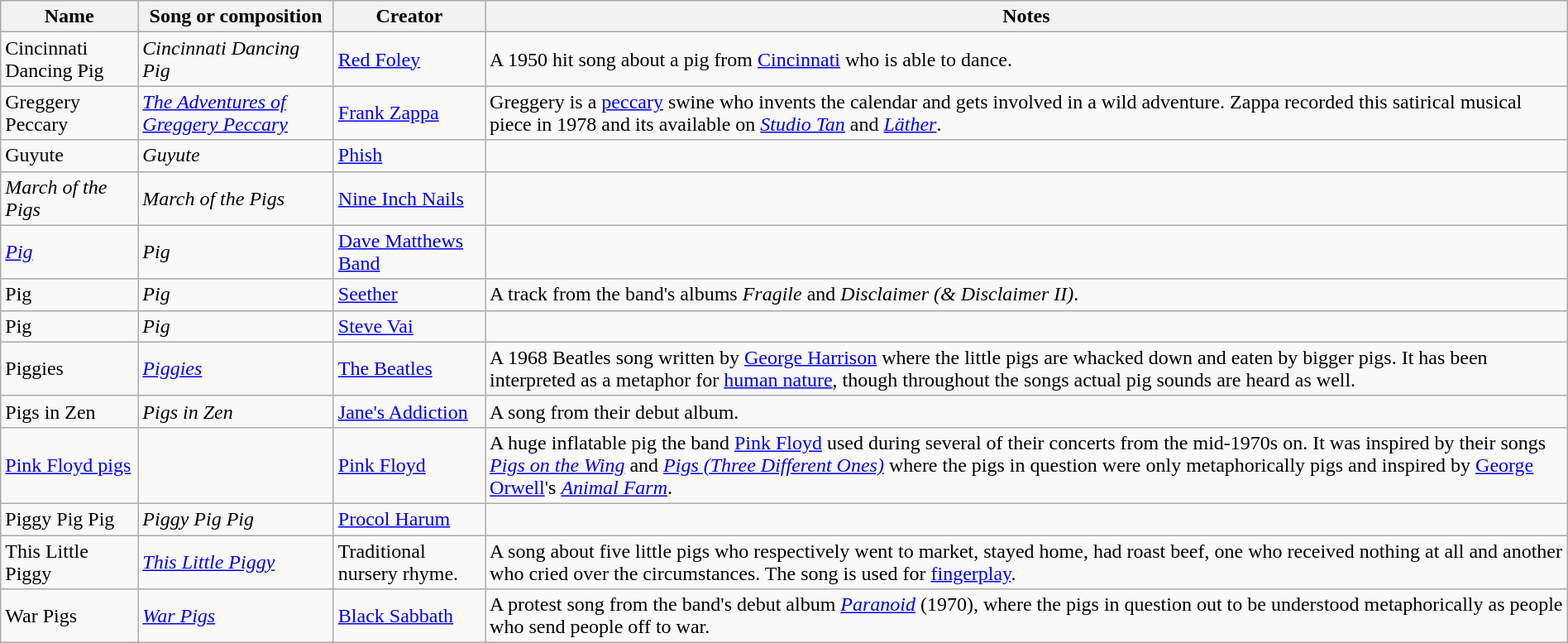<table class="wikitable sortable" style="margin-right: 0;">
<tr>
<th>Name</th>
<th>Song or composition</th>
<th>Creator</th>
<th>Notes</th>
</tr>
<tr>
<td>Cincinnati Dancing Pig</td>
<td><em>Cincinnati Dancing Pig</em></td>
<td><a href='#'>Red Foley</a></td>
<td>A 1950 hit song about a pig from <a href='#'>Cincinnati</a> who is able to dance.</td>
</tr>
<tr>
<td>Greggery Peccary</td>
<td><em><a href='#'>The Adventures of Greggery Peccary</a></em></td>
<td><a href='#'>Frank Zappa</a></td>
<td>Greggery is a <a href='#'>peccary</a> swine who invents the calendar and gets involved in a wild adventure. Zappa recorded this satirical musical piece in 1978 and its available on <em><a href='#'>Studio Tan</a></em> and <em><a href='#'>Läther</a></em>.</td>
</tr>
<tr>
<td>Guyute</td>
<td><em>Guyute</em></td>
<td><a href='#'>Phish</a></td>
<td></td>
</tr>
<tr>
<td><em>March of the Pigs</em></td>
<td><em>March of the Pigs</em></td>
<td><a href='#'>Nine Inch Nails</a></td>
<td></td>
</tr>
<tr>
<td><em><a href='#'>Pig</a></em></td>
<td><em>Pig</em></td>
<td><a href='#'>Dave Matthews Band</a></td>
<td></td>
</tr>
<tr>
<td>Pig</td>
<td><em>Pig</em></td>
<td><a href='#'>Seether</a></td>
<td>A track from the band's albums <em>Fragile</em> and <em>Disclaimer (& Disclaimer II)</em>.</td>
</tr>
<tr>
<td>Pig</td>
<td><em>Pig</em></td>
<td><a href='#'>Steve Vai</a></td>
<td></td>
</tr>
<tr>
<td>Piggies</td>
<td><em><a href='#'>Piggies</a></em></td>
<td><a href='#'>The Beatles</a></td>
<td>A 1968 Beatles song written by <a href='#'>George Harrison</a> where the little pigs are whacked down and eaten by bigger pigs. It has been interpreted as a metaphor for <a href='#'>human nature</a>, though throughout the songs actual pig sounds are heard as well.</td>
</tr>
<tr>
<td>Pigs in Zen</td>
<td><em>Pigs in Zen</em></td>
<td><a href='#'>Jane's Addiction</a></td>
<td>A song from their debut album.</td>
</tr>
<tr>
<td><a href='#'>Pink Floyd pigs</a></td>
<td></td>
<td><a href='#'>Pink Floyd</a></td>
<td>A huge inflatable pig the band <a href='#'>Pink Floyd</a> used during several of their concerts from the mid-1970s on. It was inspired by their songs <em><a href='#'>Pigs on the Wing</a></em> and <em><a href='#'>Pigs (Three Different Ones)</a></em> where the pigs in question were only metaphorically pigs and inspired by <a href='#'>George Orwell</a>'s <em><a href='#'>Animal Farm</a></em>.</td>
</tr>
<tr>
<td>Piggy Pig Pig</td>
<td><em>Piggy Pig Pig</em></td>
<td><a href='#'>Procol Harum</a></td>
<td></td>
</tr>
<tr>
<td>This Little Piggy</td>
<td><em><a href='#'>This Little Piggy</a></em></td>
<td>Traditional nursery rhyme.</td>
<td>A song about five little pigs who respectively went to market, stayed home, had roast beef, one who received nothing at all and another who cried over the circumstances. The song is used for <a href='#'>fingerplay</a>.</td>
</tr>
<tr>
<td>War Pigs</td>
<td><em><a href='#'>War Pigs</a></em></td>
<td><a href='#'>Black Sabbath</a></td>
<td>A protest song from the band's debut album <em><a href='#'>Paranoid</a></em> (1970), where the pigs in question out to be understood metaphorically as people who send people off to war.</td>
</tr>
</table>
